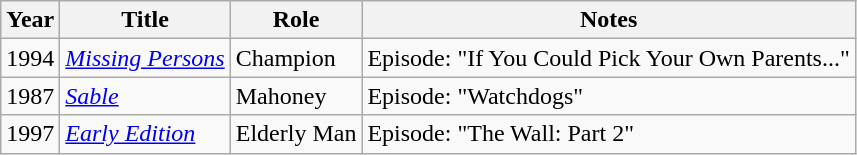<table class="wikitable sortable">
<tr>
<th>Year</th>
<th>Title</th>
<th>Role</th>
<th class="unsortable">Notes</th>
</tr>
<tr>
<td>1994</td>
<td><em><a href='#'>Missing Persons</a></em></td>
<td>Champion</td>
<td>Episode: "If You Could Pick Your Own Parents..."</td>
</tr>
<tr>
<td>1987</td>
<td><em><a href='#'>Sable</a></em></td>
<td>Mahoney</td>
<td>Episode: "Watchdogs"</td>
</tr>
<tr>
<td>1997</td>
<td><em><a href='#'>Early Edition</a></em></td>
<td>Elderly Man</td>
<td>Episode: "The Wall: Part 2"</td>
</tr>
</table>
